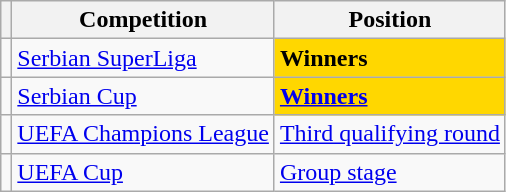<table class="wikitable">
<tr>
<th></th>
<th>Competition</th>
<th>Position</th>
</tr>
<tr>
<td></td>
<td><a href='#'>Serbian SuperLiga</a></td>
<td bgcolor=gold><strong>Winners</strong></td>
</tr>
<tr>
<td></td>
<td><a href='#'>Serbian Cup</a></td>
<td bgcolor=gold><strong><a href='#'>Winners</a></strong></td>
</tr>
<tr>
<td></td>
<td><a href='#'>UEFA Champions League</a></td>
<td><a href='#'>Third qualifying round</a></td>
</tr>
<tr>
<td></td>
<td><a href='#'>UEFA Cup</a></td>
<td><a href='#'>Group stage</a></td>
</tr>
</table>
